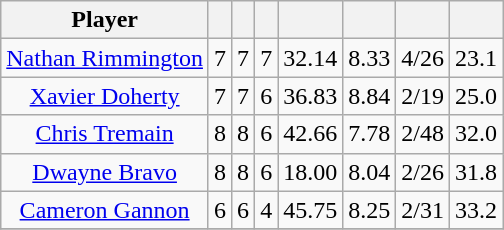<table class="wikitable sortable" style="text-align: center;">
<tr>
<th class="unsortable">Player</th>
<th></th>
<th></th>
<th></th>
<th></th>
<th></th>
<th></th>
<th></th>
</tr>
<tr>
<td><a href='#'>Nathan Rimmington</a></td>
<td>7</td>
<td>7</td>
<td>7</td>
<td>32.14</td>
<td>8.33</td>
<td>4/26</td>
<td>23.1</td>
</tr>
<tr>
<td><a href='#'>Xavier Doherty</a></td>
<td>7</td>
<td>7</td>
<td>6</td>
<td>36.83</td>
<td>8.84</td>
<td>2/19</td>
<td>25.0</td>
</tr>
<tr>
<td><a href='#'>Chris Tremain</a></td>
<td>8</td>
<td>8</td>
<td>6</td>
<td>42.66</td>
<td>7.78</td>
<td>2/48</td>
<td>32.0</td>
</tr>
<tr>
<td><a href='#'>Dwayne Bravo</a></td>
<td>8</td>
<td>8</td>
<td>6</td>
<td>18.00</td>
<td>8.04</td>
<td>2/26</td>
<td>31.8</td>
</tr>
<tr>
<td><a href='#'>Cameron Gannon</a></td>
<td>6</td>
<td>6</td>
<td>4</td>
<td>45.75</td>
<td>8.25</td>
<td>2/31</td>
<td>33.2</td>
</tr>
<tr>
</tr>
</table>
